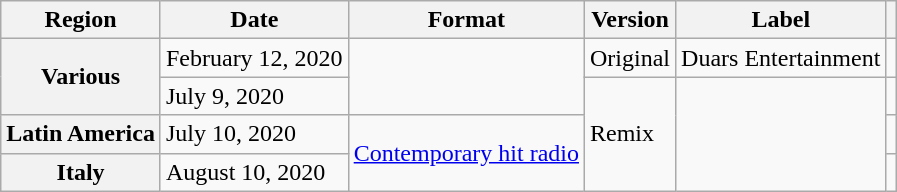<table class="wikitable plainrowheaders">
<tr>
<th scope="col">Region</th>
<th scope="col">Date</th>
<th scope="col">Format</th>
<th scope="col">Version</th>
<th scope="col">Label</th>
<th scope="col"></th>
</tr>
<tr>
<th scope="row" rowspan="2">Various</th>
<td>February 12, 2020</td>
<td rowspan="2"></td>
<td>Original</td>
<td>Duars Entertainment</td>
<td style="text-align:center;"></td>
</tr>
<tr>
<td>July 9, 2020</td>
<td rowspan="3">Remix</td>
<td rowspan="3"></td>
<td style="text-align:center;"></td>
</tr>
<tr>
<th scope="row">Latin America</th>
<td>July 10, 2020</td>
<td rowspan="2"><a href='#'>Contemporary hit radio</a></td>
<td style="text-align:center;"></td>
</tr>
<tr>
<th scope="row">Italy</th>
<td>August 10, 2020</td>
<td style="text-align:center;"></td>
</tr>
</table>
